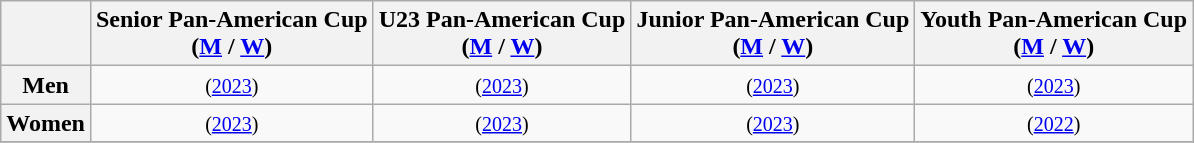<table class=wikitable style="text-align: center;">
<tr>
<th></th>
<th>Senior Pan-American Cup <br>(<a href='#'>M</a> / <a href='#'>W</a>)</th>
<th>U23 Pan-American Cup <br>(<a href='#'>M</a> / <a href='#'>W</a>)</th>
<th>Junior Pan-American Cup <br>(<a href='#'>M</a> / <a href='#'>W</a>)</th>
<th>Youth Pan-American Cup <br>(<a href='#'>M</a> / <a href='#'>W</a>)</th>
</tr>
<tr>
<th>Men</th>
<td> <small>(<a href='#'>2023</a>)</small></td>
<td> <small>(<a href='#'>2023</a>)</small></td>
<td> <small>(<a href='#'>2023</a>)</small></td>
<td> <small>(<a href='#'>2023</a>)</small></td>
</tr>
<tr>
<th>Women</th>
<td> <small>(<a href='#'>2023</a>)</small></td>
<td> <small>(<a href='#'>2023</a>)</small></td>
<td> <small>(<a href='#'>2023</a>)</small></td>
<td> <small>(<a href='#'>2022</a>)</small></td>
</tr>
<tr>
</tr>
</table>
